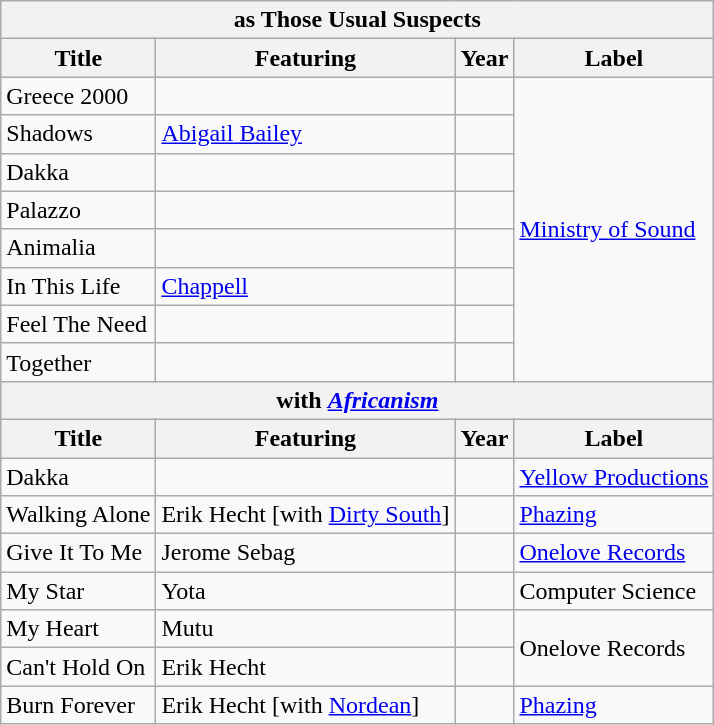<table class="wikitable">
<tr>
<th colspan="4">as Those Usual Suspects</th>
</tr>
<tr>
<th>Title</th>
<th>Featuring</th>
<th>Year</th>
<th>Label</th>
</tr>
<tr>
<td>Greece 2000</td>
<td></td>
<td></td>
<td rowspan="8"><a href='#'>Ministry of Sound</a></td>
</tr>
<tr>
<td>Shadows</td>
<td><a href='#'>Abigail Bailey</a></td>
<td></td>
</tr>
<tr>
<td>Dakka</td>
<td></td>
<td></td>
</tr>
<tr>
<td>Palazzo</td>
<td></td>
<td></td>
</tr>
<tr>
<td>Animalia</td>
<td></td>
<td></td>
</tr>
<tr>
<td>In This Life</td>
<td><a href='#'>Chappell</a></td>
<td></td>
</tr>
<tr>
<td>Feel The Need</td>
<td></td>
<td></td>
</tr>
<tr>
<td>Together</td>
<td></td>
<td></td>
</tr>
<tr>
<th colspan="4">with <em><a href='#'>Africanism</a></em></th>
</tr>
<tr>
<th>Title</th>
<th>Featuring</th>
<th>Year</th>
<th>Label</th>
</tr>
<tr>
<td>Dakka</td>
<td></td>
<td></td>
<td><a href='#'>Yellow Productions</a></td>
</tr>
<tr>
<td>Walking Alone</td>
<td>Erik Hecht [with <a href='#'>Dirty South</a>]</td>
<td></td>
<td><a href='#'>Phazing</a></td>
</tr>
<tr>
<td>Give It To Me</td>
<td>Jerome Sebag</td>
<td></td>
<td><a href='#'>Onelove Records</a></td>
</tr>
<tr>
<td>My Star</td>
<td>Yota</td>
<td></td>
<td>Computer Science</td>
</tr>
<tr>
<td>My Heart</td>
<td>Mutu</td>
<td></td>
<td rowspan="2">Onelove Records</td>
</tr>
<tr>
<td>Can't Hold On</td>
<td>Erik Hecht</td>
<td></td>
</tr>
<tr>
<td>Burn Forever</td>
<td>Erik Hecht [with <a href='#'>Nordean</a>]</td>
<td></td>
<td><a href='#'>Phazing</a></td>
</tr>
</table>
